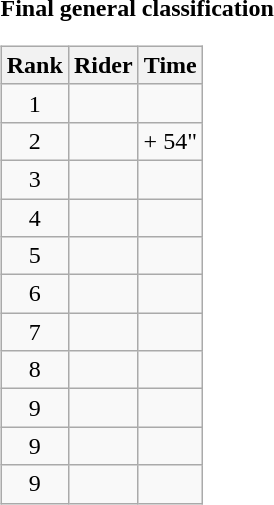<table>
<tr>
<td><strong>Final general classification</strong><br><table class="wikitable">
<tr>
<th scope="col">Rank</th>
<th scope="col">Rider</th>
<th scope="col">Time</th>
</tr>
<tr>
<td style="text-align:center;">1</td>
<td></td>
<td style="text-align:right;"></td>
</tr>
<tr>
<td style="text-align:center;">2</td>
<td></td>
<td style="text-align:right;">+ 54"</td>
</tr>
<tr>
<td style="text-align:center;">3</td>
<td></td>
<td style="text-align:right;"></td>
</tr>
<tr>
<td style="text-align:center;">4</td>
<td></td>
<td style="text-align:right;"></td>
</tr>
<tr>
<td style="text-align:center;">5</td>
<td></td>
<td style="text-align:right;"></td>
</tr>
<tr>
<td style="text-align:center;">6</td>
<td></td>
<td style="text-align:right;"></td>
</tr>
<tr>
<td style="text-align:center;">7</td>
<td></td>
<td style="text-align:right;"></td>
</tr>
<tr>
<td style="text-align:center;">8</td>
<td></td>
<td style="text-align:right;"></td>
</tr>
<tr>
<td style="text-align:center;">9</td>
<td></td>
<td style="text-align:right;"></td>
</tr>
<tr>
<td style="text-align:center;">9</td>
<td></td>
<td style="text-align:right;"></td>
</tr>
<tr>
<td style="text-align:center;">9</td>
<td></td>
<td style="text-align:right;"></td>
</tr>
</table>
</td>
</tr>
</table>
